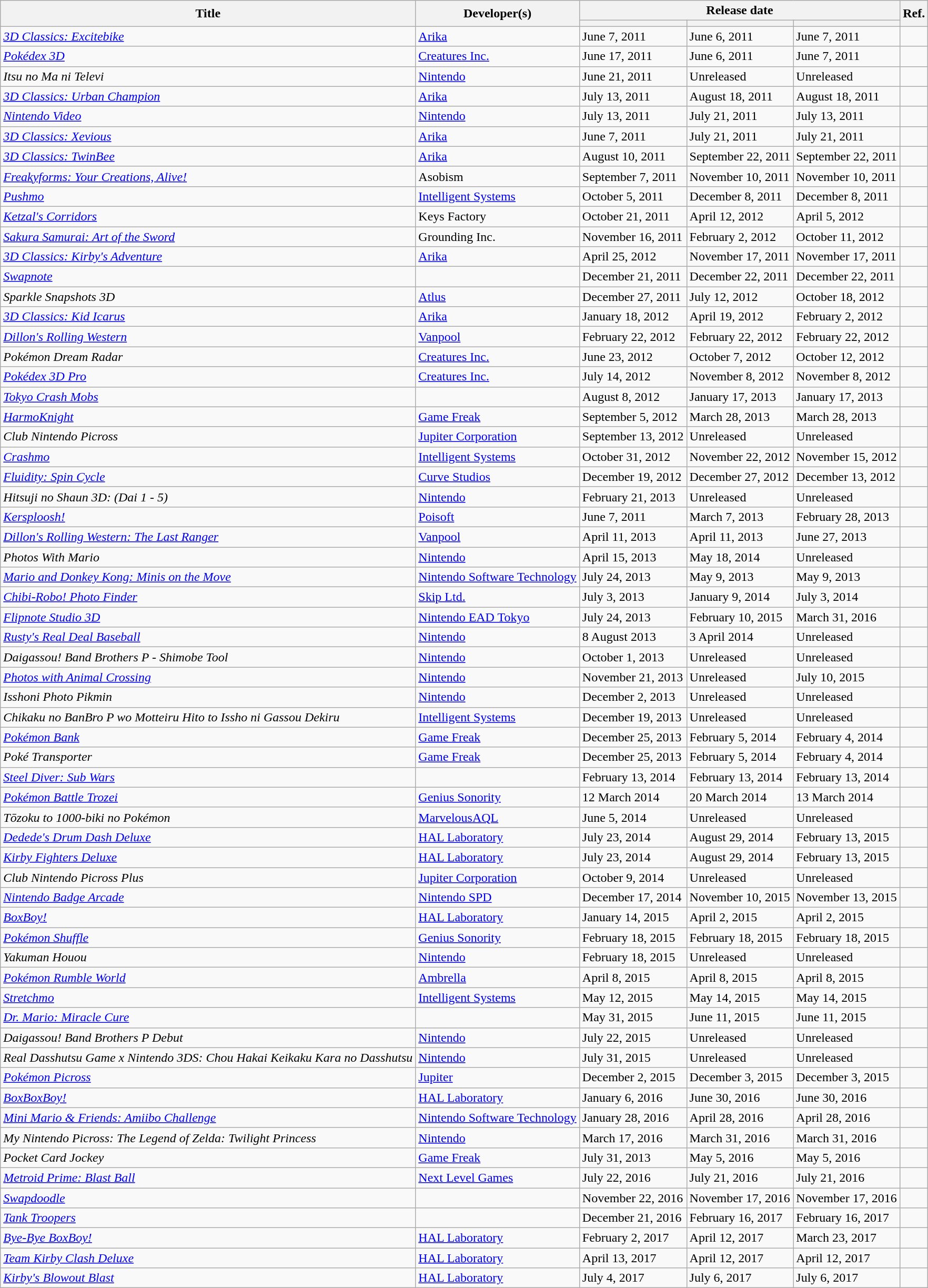<table class="wikitable plainrowheaders sortable">
<tr>
<th rowspan="2">Title</th>
<th rowspan="2">Developer(s)</th>
<th colspan="3">Release date</th>
<th rowspan="2" class="unsortable">Ref.</th>
</tr>
<tr>
<th data-sort-type="date"></th>
<th data-sort-type="date"></th>
<th data-sort-type="date"></th>
</tr>
<tr>
<td><a href='#'><em>3D Classics: Excitebike</em></a></td>
<td><a href='#'>Arika</a></td>
<td>June 7, 2011</td>
<td>June 6, 2011</td>
<td>June 7, 2011</td>
<td></td>
</tr>
<tr>
<td><em><a href='#'>Pokédex 3D</a></em></td>
<td><a href='#'>Creatures Inc.</a></td>
<td>June 17, 2011</td>
<td>June 6, 2011</td>
<td>June 7, 2011</td>
<td></td>
</tr>
<tr>
<td><em>Itsu no Ma ni Televi</em></td>
<td><a href='#'>Nintendo</a></td>
<td>June 21, 2011</td>
<td>Unreleased</td>
<td>Unreleased</td>
<td></td>
</tr>
<tr>
<td><a href='#'><em>3D Classics: Urban Champion</em></a></td>
<td><a href='#'>Arika</a></td>
<td>July 13, 2011</td>
<td>August 18, 2011</td>
<td>August 18, 2011</td>
<td></td>
</tr>
<tr>
<td><em><a href='#'>Nintendo Video</a></em></td>
<td><a href='#'>Nintendo</a></td>
<td>July 13, 2011</td>
<td>July 21, 2011</td>
<td>July 13, 2011</td>
<td></td>
</tr>
<tr>
<td><a href='#'><em>3D Classics: Xevious</em></a></td>
<td><a href='#'>Arika</a></td>
<td>June 7, 2011</td>
<td>July 21, 2011</td>
<td>July 21, 2011</td>
<td></td>
</tr>
<tr>
<td><em><a href='#'>3D Classics: TwinBee</a></em></td>
<td><a href='#'>Arika</a></td>
<td>August 10, 2011</td>
<td>September 22, 2011</td>
<td>September 22, 2011</td>
<td></td>
</tr>
<tr>
<td><em><a href='#'>Freakyforms: Your Creations, Alive!</a></em></td>
<td>Asobism</td>
<td>September 7, 2011</td>
<td>November 10, 2011</td>
<td>November 10, 2011</td>
<td></td>
</tr>
<tr>
<td><em><a href='#'>Pushmo</a></em></td>
<td><a href='#'>Intelligent Systems</a></td>
<td>October 5, 2011</td>
<td>December 8, 2011</td>
<td>December 8, 2011</td>
<td></td>
</tr>
<tr>
<td><em><a href='#'>Ketzal's Corridors</a></em></td>
<td>Keys Factory</td>
<td>October 21, 2011</td>
<td>April 12, 2012</td>
<td>April 5, 2012</td>
<td></td>
</tr>
<tr>
<td><em><a href='#'>Sakura Samurai: Art of the Sword</a></em></td>
<td>Grounding Inc.</td>
<td>November 16, 2011</td>
<td>February 2, 2012</td>
<td>October 11, 2012</td>
<td></td>
</tr>
<tr>
<td><em><a href='#'>3D Classics: Kirby's Adventure</a></em></td>
<td><a href='#'>Arika</a></td>
<td>April 25, 2012</td>
<td>November 17, 2011</td>
<td>November 17, 2011</td>
<td></td>
</tr>
<tr>
<td><em><a href='#'>Swapnote</a></em></td>
<td></td>
<td>December 21, 2011</td>
<td>December 22, 2011</td>
<td>December 22, 2011</td>
<td></td>
</tr>
<tr>
<td><em>Sparkle Snapshots 3D</em></td>
<td><a href='#'>Atlus</a></td>
<td>December 27, 2011</td>
<td>July 12, 2012</td>
<td>October 18, 2012</td>
<td></td>
</tr>
<tr>
<td><em><a href='#'>3D Classics: Kid Icarus</a></em></td>
<td><a href='#'>Arika</a></td>
<td>January 18, 2012</td>
<td>April 19, 2012</td>
<td>February 2, 2012</td>
<td></td>
</tr>
<tr>
<td><em><a href='#'>Dillon's Rolling Western</a></em></td>
<td><a href='#'>Vanpool</a></td>
<td>February 22, 2012</td>
<td>February 22, 2012</td>
<td>February 22, 2012</td>
<td></td>
</tr>
<tr>
<td><em>Pokémon Dream Radar</em></td>
<td><a href='#'>Creatures Inc.</a></td>
<td>June 23, 2012</td>
<td>October 7, 2012</td>
<td>October 12, 2012</td>
<td></td>
</tr>
<tr>
<td><em><a href='#'>Pokédex 3D Pro</a></em></td>
<td><a href='#'>Creatures Inc.</a></td>
<td>July 14, 2012</td>
<td>November 8, 2012</td>
<td>November 8, 2012</td>
<td></td>
</tr>
<tr>
<td><em><a href='#'>Tokyo Crash Mobs</a></em></td>
<td></td>
<td>August 8, 2012</td>
<td>January 17, 2013</td>
<td>January 17, 2013</td>
<td></td>
</tr>
<tr>
<td><em><a href='#'>HarmoKnight</a></em></td>
<td><a href='#'>Game Freak</a></td>
<td>September 5, 2012</td>
<td>March 28, 2013</td>
<td>March 28, 2013</td>
<td></td>
</tr>
<tr>
<td><em>Club Nintendo Picross</em></td>
<td><a href='#'>Jupiter Corporation</a></td>
<td>September 13, 2012</td>
<td>Unreleased</td>
<td>Unreleased</td>
<td></td>
</tr>
<tr>
<td><em><a href='#'>Crashmo</a></em></td>
<td><a href='#'>Intelligent Systems</a></td>
<td>October 31, 2012</td>
<td>November 22, 2012</td>
<td>November 15, 2012</td>
<td></td>
</tr>
<tr>
<td><em><a href='#'>Fluidity: Spin Cycle</a></em></td>
<td><a href='#'>Curve Studios</a></td>
<td>December 19, 2012</td>
<td>December 27, 2012</td>
<td>December 13, 2012</td>
<td></td>
</tr>
<tr>
<td><em>Hitsuji no Shaun 3D: (Dai 1 - 5)</em></td>
<td><a href='#'>Nintendo</a></td>
<td>February 21, 2013</td>
<td>Unreleased</td>
<td>Unreleased</td>
<td></td>
</tr>
<tr>
<td><em><a href='#'>Kersploosh!</a></em></td>
<td><a href='#'>Poisoft</a></td>
<td>June 7, 2011</td>
<td>March 7, 2013</td>
<td>February 28, 2013</td>
<td></td>
</tr>
<tr>
<td><em><a href='#'>Dillon's Rolling Western: The Last Ranger</a></em></td>
<td><a href='#'>Vanpool</a></td>
<td>April 11, 2013</td>
<td>April 11, 2013</td>
<td>June 27, 2013</td>
<td></td>
</tr>
<tr>
<td><em>Photos With Mario</em></td>
<td><a href='#'>Nintendo</a></td>
<td>April 15, 2013</td>
<td>May 18, 2014</td>
<td>Unreleased</td>
<td></td>
</tr>
<tr>
<td><em><a href='#'>Mario and Donkey Kong: Minis on the Move</a></em></td>
<td><a href='#'>Nintendo Software Technology</a></td>
<td>July 24, 2013</td>
<td>May 9, 2013</td>
<td>May 9, 2013</td>
<td></td>
</tr>
<tr>
<td><em><a href='#'>Chibi-Robo! Photo Finder</a></em></td>
<td><a href='#'>Skip Ltd.</a></td>
<td>July 3, 2013</td>
<td>January 9, 2014</td>
<td>July 3, 2014</td>
<td></td>
</tr>
<tr>
<td><em><a href='#'>Flipnote Studio 3D</a></em></td>
<td><a href='#'>Nintendo EAD Tokyo</a></td>
<td>July 24, 2013</td>
<td>February 10, 2015</td>
<td>March 31, 2016</td>
<td></td>
</tr>
<tr>
<td><em><a href='#'>Rusty's Real Deal Baseball</a></em></td>
<td><a href='#'>Nintendo</a></td>
<td>8 August 2013</td>
<td>3 April 2014</td>
<td>Unreleased</td>
<td></td>
</tr>
<tr>
<td><em>Daigassou! Band Brothers P - Shimobe Tool</em></td>
<td><a href='#'>Nintendo</a></td>
<td>October 1, 2013</td>
<td>Unreleased</td>
<td>Unreleased</td>
<td></td>
</tr>
<tr>
<td><em><a href='#'>Photos with Animal Crossing</a></em></td>
<td><a href='#'>Nintendo</a></td>
<td>November 21, 2013</td>
<td>Unreleased</td>
<td>July 10, 2015</td>
<td></td>
</tr>
<tr>
<td><em>Isshoni Photo Pikmin</em></td>
<td><a href='#'>Nintendo</a></td>
<td>December 2, 2013</td>
<td>Unreleased</td>
<td>Unreleased</td>
<td></td>
</tr>
<tr>
<td><em>Chikaku no BanBro P wo Motteiru Hito to Issho ni Gassou Dekiru</em></td>
<td><a href='#'>Intelligent Systems</a></td>
<td>December 19, 2013</td>
<td>Unreleased</td>
<td>Unreleased</td>
<td></td>
</tr>
<tr>
<td><em><a href='#'>Pokémon Bank</a></em></td>
<td><a href='#'>Game Freak</a></td>
<td>December 25, 2013</td>
<td>February 5, 2014</td>
<td>February 4, 2014</td>
<td></td>
</tr>
<tr>
<td><em>Poké Transporter</em></td>
<td><a href='#'>Game Freak</a></td>
<td>December 25, 2013</td>
<td>February 5, 2014</td>
<td>February 4, 2014</td>
<td></td>
</tr>
<tr>
<td><em><a href='#'>Steel Diver: Sub Wars</a></em></td>
<td></td>
<td>February 13, 2014</td>
<td>February 13, 2014</td>
<td>February 13, 2014</td>
<td></td>
</tr>
<tr>
<td><em><a href='#'>Pokémon Battle Trozei</a></em></td>
<td><a href='#'>Genius Sonority</a></td>
<td>12 March 2014</td>
<td>20 March 2014</td>
<td>13 March 2014</td>
<td></td>
</tr>
<tr>
<td><em>Tōzoku to 1000-biki no Pokémon</em></td>
<td><a href='#'>MarvelousAQL</a></td>
<td>June 5, 2014</td>
<td>Unreleased</td>
<td>Unreleased</td>
<td></td>
</tr>
<tr>
<td><em><a href='#'>Dedede's Drum Dash Deluxe</a></em></td>
<td><a href='#'>HAL Laboratory</a></td>
<td>July 23, 2014</td>
<td>August 29, 2014</td>
<td>February 13, 2015</td>
<td></td>
</tr>
<tr>
<td><em><a href='#'>Kirby Fighters Deluxe</a></em></td>
<td><a href='#'>HAL Laboratory</a></td>
<td>July 23, 2014</td>
<td>August 29, 2014</td>
<td>February 13, 2015</td>
<td></td>
</tr>
<tr>
<td><em>Club Nintendo Picross Plus</em></td>
<td><a href='#'>Jupiter Corporation</a></td>
<td>October 9, 2014</td>
<td>Unreleased</td>
<td>Unreleased</td>
<td></td>
</tr>
<tr>
<td><em><a href='#'>Nintendo Badge Arcade</a></em></td>
<td><a href='#'>Nintendo SPD</a></td>
<td>December 17, 2014</td>
<td>November 10, 2015</td>
<td>November 13, 2015</td>
<td></td>
</tr>
<tr>
<td><em><a href='#'>BoxBoy!</a></em></td>
<td><a href='#'>HAL Laboratory</a></td>
<td>January 14, 2015</td>
<td>April 2, 2015</td>
<td>April 2, 2015</td>
<td></td>
</tr>
<tr>
<td><em><a href='#'>Pokémon Shuffle</a></em></td>
<td><a href='#'>Genius Sonority</a></td>
<td>February 18, 2015</td>
<td>February 18, 2015</td>
<td>February 18, 2015</td>
<td></td>
</tr>
<tr>
<td><em>Yakuman Houou</em></td>
<td><a href='#'>Nintendo</a></td>
<td>February 18, 2015</td>
<td>Unreleased</td>
<td>Unreleased</td>
<td></td>
</tr>
<tr>
<td><em><a href='#'>Pokémon Rumble World</a></em></td>
<td><a href='#'>Ambrella</a></td>
<td>April 8, 2015</td>
<td>April 8, 2015</td>
<td>April 8, 2015</td>
<td></td>
</tr>
<tr>
<td><em><a href='#'>Stretchmo</a></em></td>
<td><a href='#'>Intelligent Systems</a></td>
<td>May 12, 2015</td>
<td>May 14, 2015</td>
<td>May 14, 2015</td>
<td></td>
</tr>
<tr>
<td><em><a href='#'>Dr. Mario: Miracle Cure</a></em></td>
<td></td>
<td>May 31, 2015</td>
<td>June 11, 2015</td>
<td>June 11, 2015</td>
<td></td>
</tr>
<tr>
<td><em>Daigassou! Band Brothers P Debut</em></td>
<td><a href='#'>Nintendo</a></td>
<td>July 22, 2015</td>
<td>Unreleased</td>
<td>Unreleased</td>
<td></td>
</tr>
<tr>
<td><em>Real Dasshutsu Game x Nintendo 3DS: Chou Hakai Keikaku Kara no Dasshutsu</em></td>
<td><a href='#'>Nintendo</a></td>
<td>July 31, 2015</td>
<td>Unreleased</td>
<td>Unreleased</td>
<td></td>
</tr>
<tr>
<td><em><a href='#'>Pokémon Picross</a></em></td>
<td><a href='#'>Jupiter</a></td>
<td>December 2, 2015</td>
<td>December 3, 2015</td>
<td>December 3, 2015</td>
<td></td>
</tr>
<tr>
<td><em><a href='#'>BoxBoxBoy!</a></em></td>
<td><a href='#'>HAL Laboratory</a></td>
<td>January 6, 2016</td>
<td>June 30, 2016</td>
<td>June 30, 2016</td>
<td></td>
</tr>
<tr>
<td><em><a href='#'>Mini Mario & Friends: Amiibo Challenge</a></em></td>
<td><a href='#'>Nintendo Software Technology</a></td>
<td>January 28, 2016</td>
<td>April 28, 2016</td>
<td>April 28, 2016</td>
<td></td>
</tr>
<tr>
<td><em>My Nintendo Picross: The Legend of Zelda: Twilight Princess</em></td>
<td><a href='#'>Nintendo</a></td>
<td>March 17, 2016</td>
<td>March 31, 2016</td>
<td>March 31, 2016</td>
<td></td>
</tr>
<tr>
<td><em>Pocket Card Jockey</em></td>
<td><a href='#'>Game Freak</a></td>
<td>July 31, 2013</td>
<td>May 5, 2016</td>
<td>May 5, 2016</td>
<td></td>
</tr>
<tr>
<td><em><a href='#'>Metroid Prime: Blast Ball</a></em></td>
<td><a href='#'>Next Level Games</a></td>
<td>July 22, 2016</td>
<td>July 21, 2016</td>
<td>July 21, 2016</td>
<td></td>
</tr>
<tr>
<td><em><a href='#'>Swapdoodle</a></em></td>
<td></td>
<td>November 22, 2016</td>
<td>November 17, 2016</td>
<td>November 17, 2016</td>
<td></td>
</tr>
<tr>
<td><em><a href='#'>Tank Troopers</a></em></td>
<td></td>
<td>December 21, 2016</td>
<td>February 16, 2017</td>
<td>February 16, 2017</td>
<td></td>
</tr>
<tr>
<td><em><a href='#'>Bye-Bye BoxBoy!</a></em></td>
<td><a href='#'>HAL Laboratory</a></td>
<td>February 2, 2017</td>
<td>April 12, 2017</td>
<td>March 23, 2017</td>
<td></td>
</tr>
<tr>
<td><em><a href='#'>Team Kirby Clash Deluxe</a></em></td>
<td><a href='#'>HAL Laboratory</a></td>
<td>April 13, 2017</td>
<td>April 12, 2017</td>
<td>April 12, 2017</td>
<td></td>
</tr>
<tr>
<td><em><a href='#'>Kirby's Blowout Blast</a></em></td>
<td><a href='#'>HAL Laboratory</a></td>
<td>July 4, 2017</td>
<td>July 6, 2017</td>
<td>July 6, 2017</td>
<td></td>
</tr>
</table>
